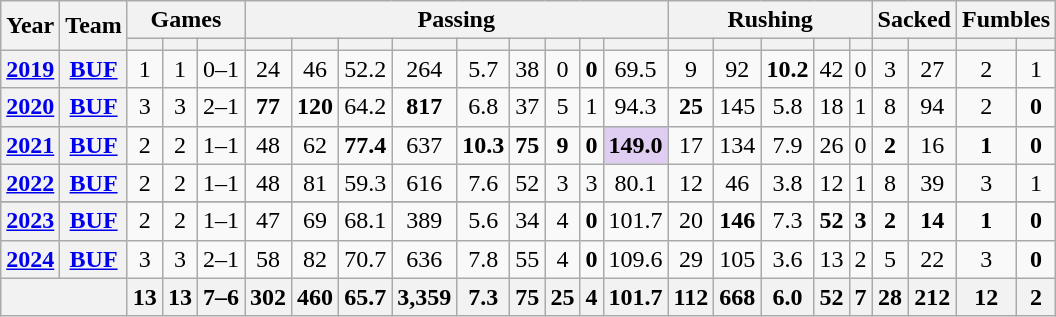<table class="wikitable" style="text-align:center;">
<tr>
<th rowspan="2">Year</th>
<th rowspan="2">Team</th>
<th colspan="3">Games</th>
<th colspan="9">Passing</th>
<th colspan="5">Rushing</th>
<th colspan="2">Sacked</th>
<th colspan="2">Fumbles</th>
</tr>
<tr>
<th></th>
<th></th>
<th></th>
<th></th>
<th></th>
<th></th>
<th></th>
<th></th>
<th></th>
<th></th>
<th></th>
<th></th>
<th></th>
<th></th>
<th></th>
<th></th>
<th></th>
<th></th>
<th></th>
<th></th>
<th></th>
</tr>
<tr>
<th><a href='#'>2019</a></th>
<th><a href='#'>BUF</a></th>
<td>1</td>
<td>1</td>
<td>0–1</td>
<td>24</td>
<td>46</td>
<td>52.2</td>
<td>264</td>
<td>5.7</td>
<td>38</td>
<td>0</td>
<td><strong>0</strong></td>
<td>69.5</td>
<td>9</td>
<td>92</td>
<td><strong>10.2</strong></td>
<td>42</td>
<td>0</td>
<td>3</td>
<td>27</td>
<td>2</td>
<td>1</td>
</tr>
<tr>
<th><a href='#'>2020</a></th>
<th><a href='#'>BUF</a></th>
<td>3</td>
<td>3</td>
<td>2–1</td>
<td><strong>77</strong></td>
<td><strong>120</strong></td>
<td>64.2</td>
<td><strong>817</strong></td>
<td>6.8</td>
<td>37</td>
<td>5</td>
<td>1</td>
<td>94.3</td>
<td><strong>25</strong></td>
<td>145</td>
<td>5.8</td>
<td>18</td>
<td>1</td>
<td>8</td>
<td>94</td>
<td>2</td>
<td><strong>0</strong></td>
</tr>
<tr>
<th><a href='#'>2021</a></th>
<th><a href='#'>BUF</a></th>
<td>2</td>
<td>2</td>
<td>1–1</td>
<td>48</td>
<td>62</td>
<td><strong>77.4</strong></td>
<td>637</td>
<td><strong>10.3</strong></td>
<td><strong>75</strong></td>
<td><strong>9</strong></td>
<td><strong>0</strong></td>
<td style="background:#e0cef2"><strong>149.0</strong></td>
<td>17</td>
<td>134</td>
<td>7.9</td>
<td>26</td>
<td>0</td>
<td><strong>2</strong></td>
<td>16</td>
<td><strong>1</strong></td>
<td><strong>0</strong></td>
</tr>
<tr>
<th><a href='#'>2022</a></th>
<th><a href='#'>BUF</a></th>
<td>2</td>
<td>2</td>
<td>1–1</td>
<td>48</td>
<td>81</td>
<td>59.3</td>
<td>616</td>
<td>7.6</td>
<td>52</td>
<td>3</td>
<td>3</td>
<td>80.1</td>
<td>12</td>
<td>46</td>
<td>3.8</td>
<td>12</td>
<td>1</td>
<td>8</td>
<td>39</td>
<td>3</td>
<td>1</td>
</tr>
<tr>
</tr>
<tr>
<th><a href='#'>2023</a></th>
<th><a href='#'>BUF</a></th>
<td>2</td>
<td>2</td>
<td>1–1</td>
<td>47</td>
<td>69</td>
<td>68.1</td>
<td>389</td>
<td>5.6</td>
<td>34</td>
<td>4</td>
<td><strong>0</strong></td>
<td>101.7</td>
<td>20</td>
<td><strong>146</strong></td>
<td>7.3</td>
<td><strong>52</strong></td>
<td><strong>3</strong></td>
<td><strong>2</strong></td>
<td><strong>14</strong></td>
<td><strong>1</strong></td>
<td><strong>0</strong></td>
</tr>
<tr>
<th><a href='#'>2024</a></th>
<th><a href='#'>BUF</a></th>
<td>3</td>
<td>3</td>
<td>2–1</td>
<td>58</td>
<td>82</td>
<td>70.7</td>
<td>636</td>
<td>7.8</td>
<td>55</td>
<td>4</td>
<td><strong>0</strong></td>
<td>109.6</td>
<td>29</td>
<td>105</td>
<td>3.6</td>
<td>13</td>
<td>2</td>
<td>5</td>
<td>22</td>
<td>3</td>
<td><strong>0</strong></td>
</tr>
<tr>
<th colspan="2"></th>
<th>13</th>
<th>13</th>
<th>7–6</th>
<th>302</th>
<th>460</th>
<th>65.7</th>
<th>3,359</th>
<th>7.3</th>
<th>75</th>
<th>25</th>
<th>4</th>
<th>101.7</th>
<th>112</th>
<th>668</th>
<th>6.0</th>
<th>52</th>
<th>7</th>
<th>28</th>
<th>212</th>
<th>12</th>
<th>2</th>
</tr>
</table>
